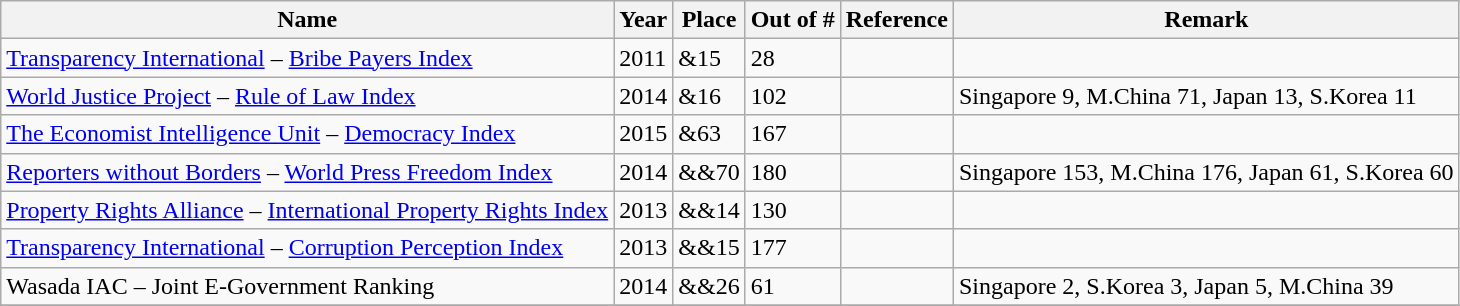<table class="wikitable sortable" style="text-align:left">
<tr>
<th>Name</th>
<th>Year</th>
<th>Place</th>
<th>Out of #</th>
<th>Reference</th>
<th>Remark</th>
</tr>
<tr>
<td><a href='#'>Transparency International</a> – <a href='#'>Bribe Payers Index</a></td>
<td>2011</td>
<td><span>&</span>15</td>
<td>28</td>
<td></td>
<td></td>
</tr>
<tr>
<td><a href='#'>World Justice Project</a> – <a href='#'>Rule of Law Index</a></td>
<td>2014</td>
<td><span>&</span>16</td>
<td>102</td>
<td></td>
<td>Singapore 9, M.China 71, Japan 13, S.Korea 11</td>
</tr>
<tr>
<td><a href='#'>The Economist Intelligence Unit</a> – <a href='#'>Democracy Index</a></td>
<td>2015</td>
<td><span>&</span>63</td>
<td>167</td>
<td></td>
<td></td>
</tr>
<tr>
<td><a href='#'>Reporters without Borders</a> – <a href='#'>World Press Freedom Index</a></td>
<td>2014</td>
<td><span>&&</span>70</td>
<td>180</td>
<td></td>
<td>Singapore 153, M.China 176, Japan 61, S.Korea 60</td>
</tr>
<tr>
<td><a href='#'>Property Rights Alliance</a> – <a href='#'>International Property Rights Index</a></td>
<td>2013</td>
<td><span>&&</span>14</td>
<td>130</td>
<td></td>
<td></td>
</tr>
<tr>
<td><a href='#'>Transparency International</a> – <a href='#'>Corruption Perception Index</a></td>
<td>2013</td>
<td><span>&&</span>15</td>
<td>177</td>
<td> </td>
<td></td>
</tr>
<tr>
<td>Wasada IAC – Joint E-Government Ranking</td>
<td>2014</td>
<td><span>&&</span>26</td>
<td>61</td>
<td></td>
<td>Singapore 2, S.Korea 3, Japan 5, M.China 39</td>
</tr>
<tr>
</tr>
</table>
